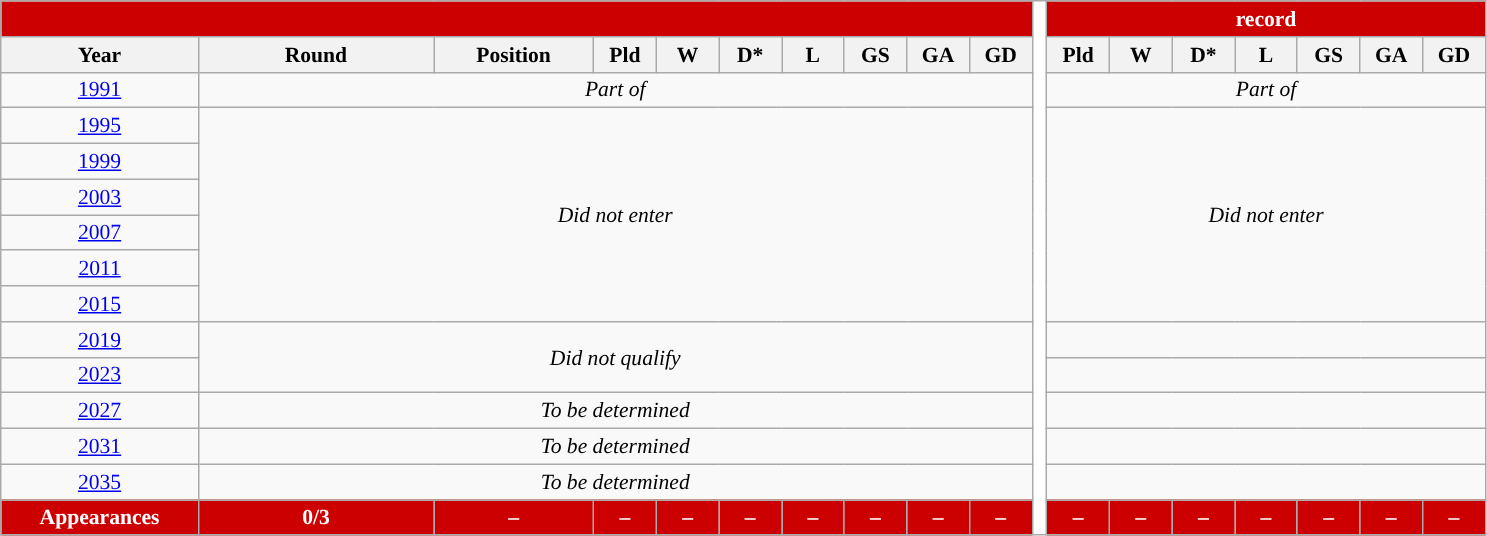<table class="wikitable" style="text-align: center;font-size:90%;">
<tr>
<th colspan="10" style="background: #CC0000; color: #FFFFFF;"><a href='#'></a></th>
<th style="width:1%;background:white" rowspan="15"></th>
<th colspan="7" style="color:white; background:#CC0000;"><a href='#'></a> record</th>
</tr>
<tr>
<th width=125>Year</th>
<th width=150>Round</th>
<th width=100>Position</th>
<th width=35>Pld</th>
<th width=35>W</th>
<th width=35>D*</th>
<th width=35>L</th>
<th width=35>GS</th>
<th width=35>GA</th>
<th width=35>GD</th>
<th width=35>Pld</th>
<th width=35>W</th>
<th width=35>D*</th>
<th width=35>L</th>
<th width=35>GS</th>
<th width=35>GA</th>
<th width=35>GD</th>
</tr>
<tr>
<td> <a href='#'>1991</a></td>
<td colspan=9><em>Part of </em></td>
<td colspan=7><em>Part of </em></td>
</tr>
<tr>
<td> <a href='#'>1995</a></td>
<td colspan="9" rowspan="6"><em>Did not enter</em></td>
<td colspan="7" rowspan="6"><em>Did not enter</em></td>
</tr>
<tr>
<td> <a href='#'>1999</a></td>
</tr>
<tr>
<td> <a href='#'>2003</a></td>
</tr>
<tr>
<td> <a href='#'>2007</a></td>
</tr>
<tr>
<td> <a href='#'>2011</a></td>
</tr>
<tr>
<td> <a href='#'>2015</a></td>
</tr>
<tr>
<td> <a href='#'>2019</a></td>
<td colspan=9 rowspan="2"><em>Did not qualify</em></td>
<td colspan=9></td>
</tr>
<tr>
<td> <a href='#'>2023</a></td>
<td colspan=9></td>
</tr>
<tr>
<td> <a href='#'>2027</a></td>
<td colspan=9><em>To be determined</em></td>
<td colspan=9></td>
</tr>
<tr>
<td> <a href='#'>2031</a></td>
<td colspan=9><em>To be determined</em></td>
<td colspan=9></td>
</tr>
<tr>
<td> <a href='#'>2035</a></td>
<td colspan=9><em>To be determined</em></td>
<td colspan=9></td>
</tr>
<tr>
<td colspan=1 style="background: #CC0000; color: #FFFFFF;"><strong>Appearances</strong></td>
<td style="background: #CC0000; color: #FFFFFF;"><strong>0/3</strong></td>
<td style="background: #CC0000; color: #FFFFFF;"><strong>–</strong></td>
<td style="background: #CC0000; color: #FFFFFF;"><strong>–</strong></td>
<td style="background: #CC0000; color: #FFFFFF;"><strong>–</strong></td>
<td style="background: #CC0000; color: #FFFFFF;"><strong>–</strong></td>
<td style="background: #CC0000; color: #FFFFFF;"><strong>–</strong></td>
<td style="background: #CC0000; color: #FFFFFF;"><strong>–</strong></td>
<td style="background: #CC0000; color: #FFFFFF;"><strong>–</strong></td>
<td style="background: #CC0000; color: #FFFFFF;"><strong>–</strong></td>
<td style="background: #CC0000; color: #FFFFFF;"><strong>–</strong></td>
<td style="background: #CC0000; color: #FFFFFF;"><strong>–</strong></td>
<td style="background: #CC0000; color: #FFFFFF;"><strong>–</strong></td>
<td style="background: #CC0000; color: #FFFFFF;"><strong>–</strong></td>
<td style="background: #CC0000; color: #FFFFFF;"><strong>–</strong></td>
<td style="background: #CC0000; color: #FFFFFF;"><strong>–</strong></td>
<td style="background: #CC0000; color: #FFFFFF;"><strong>–</strong></td>
</tr>
</table>
